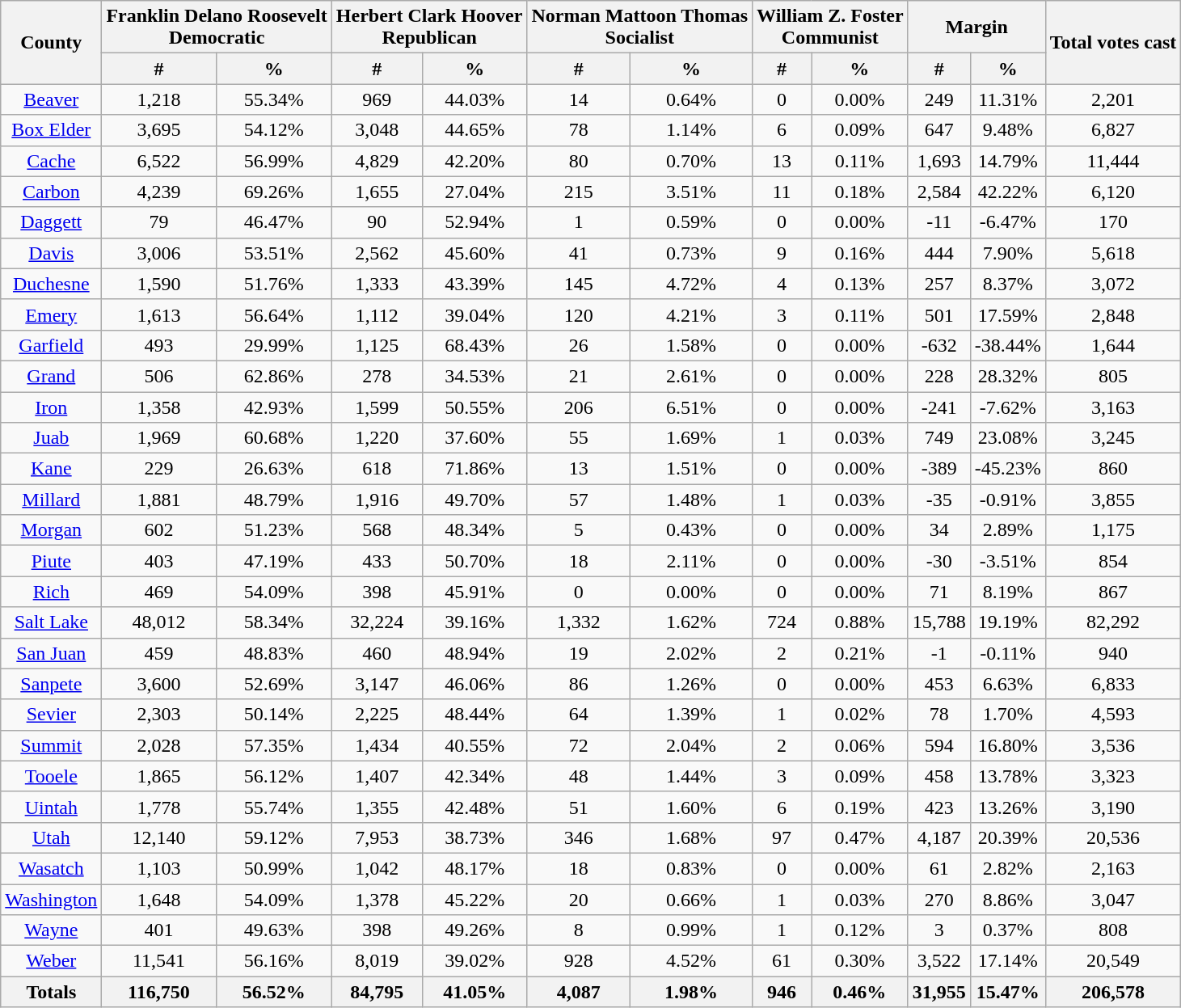<table class="wikitable sortable" style="text-align:center">
<tr>
<th colspan="1" rowspan="2">County</th>
<th style="text-align:center;" colspan="2">Franklin Delano Roosevelt<br>Democratic</th>
<th style="text-align:center;" colspan="2">Herbert Clark Hoover<br>Republican</th>
<th style="text-align:center;" colspan="2">Norman Mattoon Thomas<br>Socialist</th>
<th style="text-align:center;" colspan="2">William Z. Foster<br>Communist</th>
<th style="text-align:center;" colspan="2">Margin</th>
<th colspan="1" rowspan="2" style="text-align:center;">Total votes cast</th>
</tr>
<tr>
<th style="text-align:center;" data-sort-type="number">#</th>
<th style="text-align:center;" data-sort-type="number">%</th>
<th style="text-align:center;" data-sort-type="number">#</th>
<th style="text-align:center;" data-sort-type="number">%</th>
<th style="text-align:center;" data-sort-type="number">#</th>
<th style="text-align:center;" data-sort-type="number">%</th>
<th style="text-align:center;" data-sort-type="number">#</th>
<th style="text-align:center;" data-sort-type="number">%</th>
<th style="text-align:center;" data-sort-type="number">#</th>
<th style="text-align:center;" data-sort-type="number">%</th>
</tr>
<tr style="text-align:center;">
<td><a href='#'>Beaver</a></td>
<td>1,218</td>
<td>55.34%</td>
<td>969</td>
<td>44.03%</td>
<td>14</td>
<td>0.64%</td>
<td>0</td>
<td>0.00%</td>
<td>249</td>
<td>11.31%</td>
<td>2,201</td>
</tr>
<tr style="text-align:center;">
<td><a href='#'>Box Elder</a></td>
<td>3,695</td>
<td>54.12%</td>
<td>3,048</td>
<td>44.65%</td>
<td>78</td>
<td>1.14%</td>
<td>6</td>
<td>0.09%</td>
<td>647</td>
<td>9.48%</td>
<td>6,827</td>
</tr>
<tr style="text-align:center;">
<td><a href='#'>Cache</a></td>
<td>6,522</td>
<td>56.99%</td>
<td>4,829</td>
<td>42.20%</td>
<td>80</td>
<td>0.70%</td>
<td>13</td>
<td>0.11%</td>
<td>1,693</td>
<td>14.79%</td>
<td>11,444</td>
</tr>
<tr style="text-align:center;">
<td><a href='#'>Carbon</a></td>
<td>4,239</td>
<td>69.26%</td>
<td>1,655</td>
<td>27.04%</td>
<td>215</td>
<td>3.51%</td>
<td>11</td>
<td>0.18%</td>
<td>2,584</td>
<td>42.22%</td>
<td>6,120</td>
</tr>
<tr style="text-align:center;">
<td><a href='#'>Daggett</a></td>
<td>79</td>
<td>46.47%</td>
<td>90</td>
<td>52.94%</td>
<td>1</td>
<td>0.59%</td>
<td>0</td>
<td>0.00%</td>
<td>-11</td>
<td>-6.47%</td>
<td>170</td>
</tr>
<tr style="text-align:center;">
<td><a href='#'>Davis</a></td>
<td>3,006</td>
<td>53.51%</td>
<td>2,562</td>
<td>45.60%</td>
<td>41</td>
<td>0.73%</td>
<td>9</td>
<td>0.16%</td>
<td>444</td>
<td>7.90%</td>
<td>5,618</td>
</tr>
<tr style="text-align:center;">
<td><a href='#'>Duchesne</a></td>
<td>1,590</td>
<td>51.76%</td>
<td>1,333</td>
<td>43.39%</td>
<td>145</td>
<td>4.72%</td>
<td>4</td>
<td>0.13%</td>
<td>257</td>
<td>8.37%</td>
<td>3,072</td>
</tr>
<tr style="text-align:center;">
<td><a href='#'>Emery</a></td>
<td>1,613</td>
<td>56.64%</td>
<td>1,112</td>
<td>39.04%</td>
<td>120</td>
<td>4.21%</td>
<td>3</td>
<td>0.11%</td>
<td>501</td>
<td>17.59%</td>
<td>2,848</td>
</tr>
<tr style="text-align:center;">
<td><a href='#'>Garfield</a></td>
<td>493</td>
<td>29.99%</td>
<td>1,125</td>
<td>68.43%</td>
<td>26</td>
<td>1.58%</td>
<td>0</td>
<td>0.00%</td>
<td>-632</td>
<td>-38.44%</td>
<td>1,644</td>
</tr>
<tr style="text-align:center;">
<td><a href='#'>Grand</a></td>
<td>506</td>
<td>62.86%</td>
<td>278</td>
<td>34.53%</td>
<td>21</td>
<td>2.61%</td>
<td>0</td>
<td>0.00%</td>
<td>228</td>
<td>28.32%</td>
<td>805</td>
</tr>
<tr style="text-align:center;">
<td><a href='#'>Iron</a></td>
<td>1,358</td>
<td>42.93%</td>
<td>1,599</td>
<td>50.55%</td>
<td>206</td>
<td>6.51%</td>
<td>0</td>
<td>0.00%</td>
<td>-241</td>
<td>-7.62%</td>
<td>3,163</td>
</tr>
<tr style="text-align:center;">
<td><a href='#'>Juab</a></td>
<td>1,969</td>
<td>60.68%</td>
<td>1,220</td>
<td>37.60%</td>
<td>55</td>
<td>1.69%</td>
<td>1</td>
<td>0.03%</td>
<td>749</td>
<td>23.08%</td>
<td>3,245</td>
</tr>
<tr style="text-align:center;">
<td><a href='#'>Kane</a></td>
<td>229</td>
<td>26.63%</td>
<td>618</td>
<td>71.86%</td>
<td>13</td>
<td>1.51%</td>
<td>0</td>
<td>0.00%</td>
<td>-389</td>
<td>-45.23%</td>
<td>860</td>
</tr>
<tr style="text-align:center;">
<td><a href='#'>Millard</a></td>
<td>1,881</td>
<td>48.79%</td>
<td>1,916</td>
<td>49.70%</td>
<td>57</td>
<td>1.48%</td>
<td>1</td>
<td>0.03%</td>
<td>-35</td>
<td>-0.91%</td>
<td>3,855</td>
</tr>
<tr style="text-align:center;">
<td><a href='#'>Morgan</a></td>
<td>602</td>
<td>51.23%</td>
<td>568</td>
<td>48.34%</td>
<td>5</td>
<td>0.43%</td>
<td>0</td>
<td>0.00%</td>
<td>34</td>
<td>2.89%</td>
<td>1,175</td>
</tr>
<tr style="text-align:center;">
<td><a href='#'>Piute</a></td>
<td>403</td>
<td>47.19%</td>
<td>433</td>
<td>50.70%</td>
<td>18</td>
<td>2.11%</td>
<td>0</td>
<td>0.00%</td>
<td>-30</td>
<td>-3.51%</td>
<td>854</td>
</tr>
<tr style="text-align:center;">
<td><a href='#'>Rich</a></td>
<td>469</td>
<td>54.09%</td>
<td>398</td>
<td>45.91%</td>
<td>0</td>
<td>0.00%</td>
<td>0</td>
<td>0.00%</td>
<td>71</td>
<td>8.19%</td>
<td>867</td>
</tr>
<tr style="text-align:center;">
<td><a href='#'>Salt Lake</a></td>
<td>48,012</td>
<td>58.34%</td>
<td>32,224</td>
<td>39.16%</td>
<td>1,332</td>
<td>1.62%</td>
<td>724</td>
<td>0.88%</td>
<td>15,788</td>
<td>19.19%</td>
<td>82,292</td>
</tr>
<tr style="text-align:center;">
<td><a href='#'>San Juan</a></td>
<td>459</td>
<td>48.83%</td>
<td>460</td>
<td>48.94%</td>
<td>19</td>
<td>2.02%</td>
<td>2</td>
<td>0.21%</td>
<td>-1</td>
<td>-0.11%</td>
<td>940</td>
</tr>
<tr style="text-align:center;">
<td><a href='#'>Sanpete</a></td>
<td>3,600</td>
<td>52.69%</td>
<td>3,147</td>
<td>46.06%</td>
<td>86</td>
<td>1.26%</td>
<td>0</td>
<td>0.00%</td>
<td>453</td>
<td>6.63%</td>
<td>6,833</td>
</tr>
<tr style="text-align:center;">
<td><a href='#'>Sevier</a></td>
<td>2,303</td>
<td>50.14%</td>
<td>2,225</td>
<td>48.44%</td>
<td>64</td>
<td>1.39%</td>
<td>1</td>
<td>0.02%</td>
<td>78</td>
<td>1.70%</td>
<td>4,593</td>
</tr>
<tr style="text-align:center;">
<td><a href='#'>Summit</a></td>
<td>2,028</td>
<td>57.35%</td>
<td>1,434</td>
<td>40.55%</td>
<td>72</td>
<td>2.04%</td>
<td>2</td>
<td>0.06%</td>
<td>594</td>
<td>16.80%</td>
<td>3,536</td>
</tr>
<tr style="text-align:center;">
<td><a href='#'>Tooele</a></td>
<td>1,865</td>
<td>56.12%</td>
<td>1,407</td>
<td>42.34%</td>
<td>48</td>
<td>1.44%</td>
<td>3</td>
<td>0.09%</td>
<td>458</td>
<td>13.78%</td>
<td>3,323</td>
</tr>
<tr style="text-align:center;">
<td><a href='#'>Uintah</a></td>
<td>1,778</td>
<td>55.74%</td>
<td>1,355</td>
<td>42.48%</td>
<td>51</td>
<td>1.60%</td>
<td>6</td>
<td>0.19%</td>
<td>423</td>
<td>13.26%</td>
<td>3,190</td>
</tr>
<tr style="text-align:center;">
<td><a href='#'>Utah</a></td>
<td>12,140</td>
<td>59.12%</td>
<td>7,953</td>
<td>38.73%</td>
<td>346</td>
<td>1.68%</td>
<td>97</td>
<td>0.47%</td>
<td>4,187</td>
<td>20.39%</td>
<td>20,536</td>
</tr>
<tr style="text-align:center;">
<td><a href='#'>Wasatch</a></td>
<td>1,103</td>
<td>50.99%</td>
<td>1,042</td>
<td>48.17%</td>
<td>18</td>
<td>0.83%</td>
<td>0</td>
<td>0.00%</td>
<td>61</td>
<td>2.82%</td>
<td>2,163</td>
</tr>
<tr style="text-align:center;">
<td><a href='#'>Washington</a></td>
<td>1,648</td>
<td>54.09%</td>
<td>1,378</td>
<td>45.22%</td>
<td>20</td>
<td>0.66%</td>
<td>1</td>
<td>0.03%</td>
<td>270</td>
<td>8.86%</td>
<td>3,047</td>
</tr>
<tr style="text-align:center;">
<td><a href='#'>Wayne</a></td>
<td>401</td>
<td>49.63%</td>
<td>398</td>
<td>49.26%</td>
<td>8</td>
<td>0.99%</td>
<td>1</td>
<td>0.12%</td>
<td>3</td>
<td>0.37%</td>
<td>808</td>
</tr>
<tr style="text-align:center;">
<td><a href='#'>Weber</a></td>
<td>11,541</td>
<td>56.16%</td>
<td>8,019</td>
<td>39.02%</td>
<td>928</td>
<td>4.52%</td>
<td>61</td>
<td>0.30%</td>
<td>3,522</td>
<td>17.14%</td>
<td>20,549</td>
</tr>
<tr style="text-align:center;">
<th>Totals</th>
<th>116,750</th>
<th>56.52%</th>
<th>84,795</th>
<th>41.05%</th>
<th>4,087</th>
<th>1.98%</th>
<th>946</th>
<th>0.46%</th>
<th>31,955</th>
<th>15.47%</th>
<th>206,578</th>
</tr>
</table>
